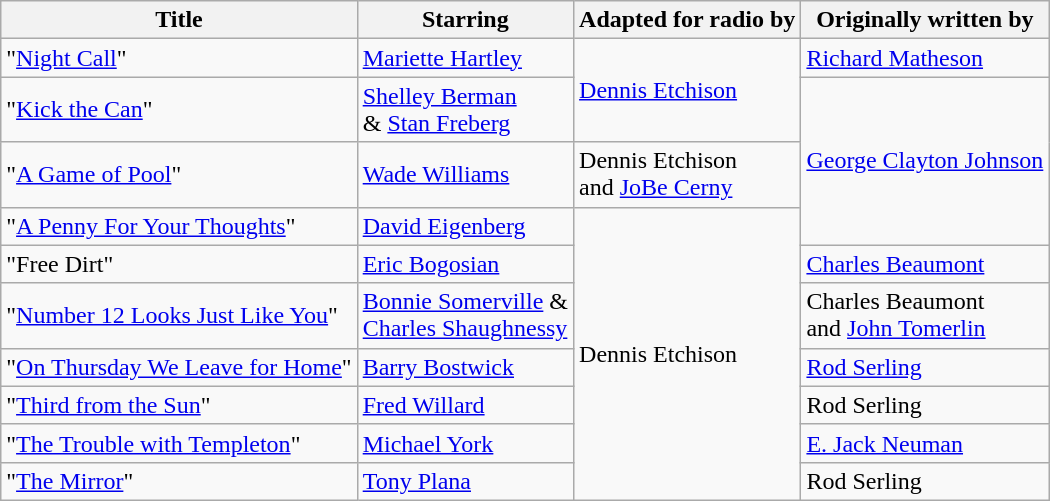<table class="wikitable">
<tr>
<th>Title</th>
<th>Starring</th>
<th>Adapted for radio by</th>
<th>Originally written by</th>
</tr>
<tr>
<td>"<a href='#'>Night Call</a>"</td>
<td><a href='#'>Mariette Hartley</a></td>
<td rowspan="2"><a href='#'>Dennis Etchison</a></td>
<td><a href='#'>Richard Matheson</a></td>
</tr>
<tr>
<td>"<a href='#'>Kick the Can</a>"</td>
<td><a href='#'>Shelley Berman</a><br>& <a href='#'>Stan Freberg</a></td>
<td rowspan="3"><a href='#'>George Clayton Johnson</a></td>
</tr>
<tr>
<td>"<a href='#'>A Game of Pool</a>"</td>
<td><a href='#'>Wade Williams</a></td>
<td>Dennis Etchison<br>and <a href='#'>JoBe Cerny</a></td>
</tr>
<tr>
<td>"<a href='#'>A Penny For Your Thoughts</a>"</td>
<td><a href='#'>David Eigenberg</a></td>
<td rowspan="7">Dennis Etchison</td>
</tr>
<tr>
<td>"Free Dirt"</td>
<td><a href='#'>Eric Bogosian</a></td>
<td><a href='#'>Charles Beaumont</a></td>
</tr>
<tr>
<td>"<a href='#'>Number 12 Looks Just Like You</a>"</td>
<td><a href='#'>Bonnie Somerville</a> &<br><a href='#'>Charles Shaughnessy</a></td>
<td>Charles Beaumont<br>and <a href='#'>John Tomerlin</a></td>
</tr>
<tr>
<td>"<a href='#'>On Thursday We Leave for Home</a>"</td>
<td><a href='#'>Barry Bostwick</a></td>
<td><a href='#'>Rod Serling</a></td>
</tr>
<tr>
<td>"<a href='#'>Third from the Sun</a>"</td>
<td><a href='#'>Fred Willard</a></td>
<td>Rod Serling</td>
</tr>
<tr>
<td>"<a href='#'>The Trouble with Templeton</a>"</td>
<td><a href='#'>Michael York</a></td>
<td><a href='#'>E. Jack Neuman</a></td>
</tr>
<tr>
<td>"<a href='#'>The Mirror</a>"</td>
<td><a href='#'>Tony Plana</a></td>
<td>Rod Serling</td>
</tr>
</table>
